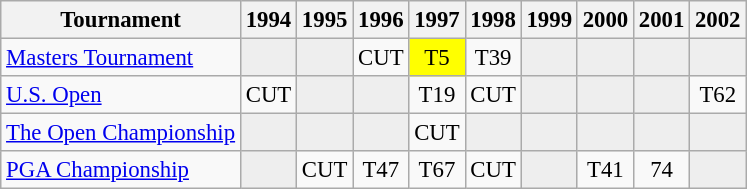<table class="wikitable" style="font-size:95%;text-align:center;">
<tr>
<th>Tournament</th>
<th>1994</th>
<th>1995</th>
<th>1996</th>
<th>1997</th>
<th>1998</th>
<th>1999</th>
<th>2000</th>
<th>2001</th>
<th>2002</th>
</tr>
<tr>
<td align=left><a href='#'>Masters Tournament</a></td>
<td style="background:#eeeeee;"></td>
<td style="background:#eeeeee;"></td>
<td>CUT</td>
<td style="background:yellow;">T5</td>
<td>T39</td>
<td style="background:#eeeeee;"></td>
<td style="background:#eeeeee;"></td>
<td style="background:#eeeeee;"></td>
<td style="background:#eeeeee;"></td>
</tr>
<tr>
<td align=left><a href='#'>U.S. Open</a></td>
<td>CUT</td>
<td style="background:#eeeeee;"></td>
<td style="background:#eeeeee;"></td>
<td>T19</td>
<td>CUT</td>
<td style="background:#eeeeee;"></td>
<td style="background:#eeeeee;"></td>
<td style="background:#eeeeee;"></td>
<td>T62</td>
</tr>
<tr>
<td align=left><a href='#'>The Open Championship</a></td>
<td style="background:#eeeeee;"></td>
<td style="background:#eeeeee;"></td>
<td style="background:#eeeeee;"></td>
<td>CUT</td>
<td style="background:#eeeeee;"></td>
<td style="background:#eeeeee;"></td>
<td style="background:#eeeeee;"></td>
<td style="background:#eeeeee;"></td>
<td style="background:#eeeeee;"></td>
</tr>
<tr>
<td align=left><a href='#'>PGA Championship</a></td>
<td style="background:#eeeeee;"></td>
<td>CUT</td>
<td>T47</td>
<td>T67</td>
<td>CUT</td>
<td style="background:#eeeeee;"></td>
<td>T41</td>
<td>74</td>
<td style="background:#eeeeee;"></td>
</tr>
</table>
